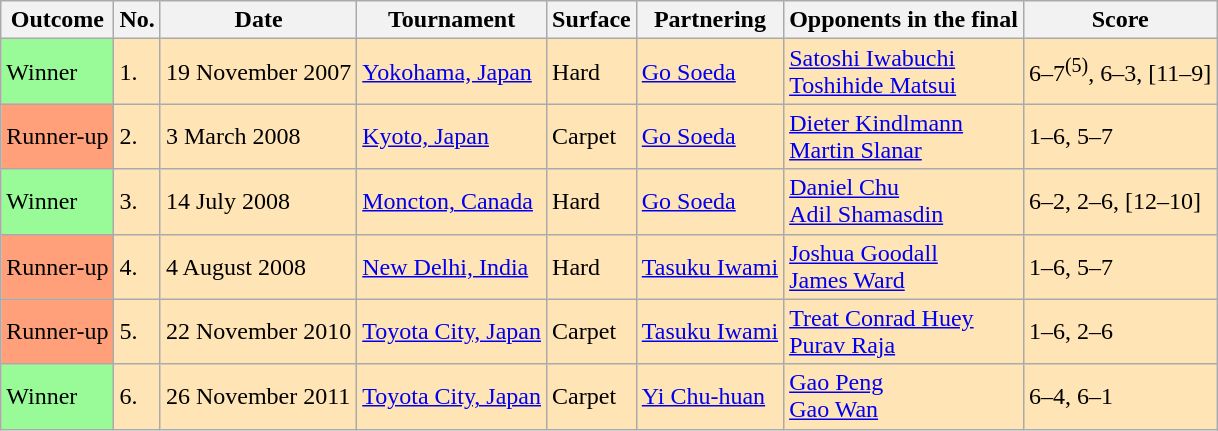<table class="wikitable">
<tr>
<th>Outcome</th>
<th>No.</th>
<th>Date</th>
<th>Tournament</th>
<th>Surface</th>
<th>Partnering</th>
<th>Opponents in the final</th>
<th>Score</th>
</tr>
<tr bgcolor="moccasin">
<td style="background:#98FB98">Winner</td>
<td>1.</td>
<td>19 November 2007</td>
<td><a href='#'>Yokohama, Japan</a></td>
<td>Hard</td>
<td> <a href='#'>Go Soeda</a></td>
<td> <a href='#'>Satoshi Iwabuchi</a> <br>  <a href='#'>Toshihide Matsui</a></td>
<td>6–7<sup>(5)</sup>, 6–3, [11–9]</td>
</tr>
<tr bgcolor="moccasin">
<td style="background:#FFA07A">Runner-up</td>
<td>2.</td>
<td>3 March 2008</td>
<td><a href='#'>Kyoto, Japan</a></td>
<td>Carpet</td>
<td> <a href='#'>Go Soeda</a></td>
<td> <a href='#'>Dieter Kindlmann</a> <br>  <a href='#'>Martin Slanar</a></td>
<td>1–6, 5–7</td>
</tr>
<tr bgcolor="moccasin">
<td style="background:#98FB98">Winner</td>
<td>3.</td>
<td>14 July 2008</td>
<td><a href='#'>Moncton, Canada</a></td>
<td>Hard</td>
<td> <a href='#'>Go Soeda</a></td>
<td> <a href='#'>Daniel Chu</a> <br>  <a href='#'>Adil Shamasdin</a></td>
<td>6–2, 2–6, [12–10]</td>
</tr>
<tr bgcolor="moccasin">
<td style="background:#FFA07A">Runner-up</td>
<td>4.</td>
<td>4 August 2008</td>
<td><a href='#'>New Delhi, India</a></td>
<td>Hard</td>
<td> <a href='#'>Tasuku Iwami</a></td>
<td> <a href='#'>Joshua Goodall</a> <br>  <a href='#'>James Ward</a></td>
<td>1–6, 5–7</td>
</tr>
<tr bgcolor="moccasin">
<td style="background:#FFA07A">Runner-up</td>
<td>5.</td>
<td>22 November 2010</td>
<td><a href='#'>Toyota City, Japan</a></td>
<td>Carpet</td>
<td> <a href='#'>Tasuku Iwami</a></td>
<td> <a href='#'>Treat Conrad Huey</a> <br>  <a href='#'>Purav Raja</a></td>
<td>1–6, 2–6</td>
</tr>
<tr bgcolor="moccasin">
<td style="background:#98FB98">Winner</td>
<td>6.</td>
<td>26 November 2011</td>
<td><a href='#'>Toyota City, Japan</a></td>
<td>Carpet</td>
<td> <a href='#'>Yi Chu-huan</a></td>
<td> <a href='#'>Gao Peng</a> <br>  <a href='#'>Gao Wan</a></td>
<td>6–4, 6–1</td>
</tr>
</table>
